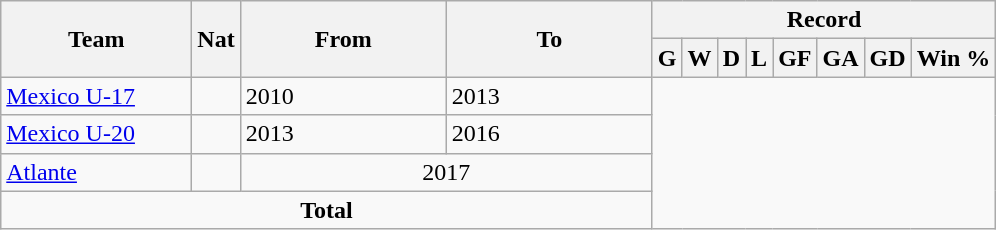<table class="wikitable" style="text-align: center">
<tr>
<th rowspan="2" style="width:120px;">Team</th>
<th rowspan="2" style="width:10px;">Nat</th>
<th rowspan="2" style="width:130px;">From</th>
<th rowspan="2" style="width:130px;">To</th>
<th colspan="8">Record</th>
</tr>
<tr>
<th>G</th>
<th>W</th>
<th>D</th>
<th>L</th>
<th>GF</th>
<th>GA</th>
<th>GD</th>
<th>Win %</th>
</tr>
<tr>
<td style="text-align:left;"><a href='#'>Mexico U-17</a></td>
<td></td>
<td style="text-align:left;">2010</td>
<td align="left">2013<br></td>
</tr>
<tr>
<td style="text-align:left;"><a href='#'>Mexico U-20</a></td>
<td></td>
<td style="text-align:left;">2013</td>
<td style="text-align:left;">2016<br></td>
</tr>
<tr>
<td style="text-align:left;"><a href='#'>Atlante</a></td>
<td></td>
<td colspan="2">2017<br></td>
</tr>
<tr>
<td colspan="4"><strong>Total</strong><br></td>
</tr>
</table>
